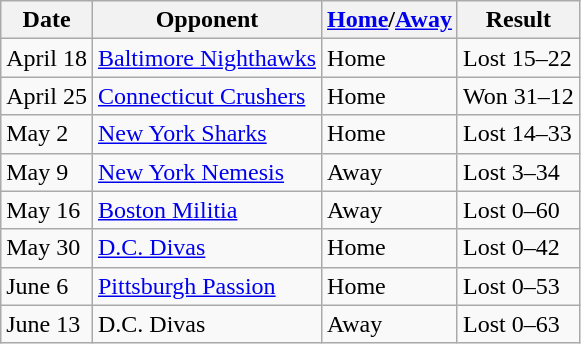<table class="wikitable">
<tr>
<th>Date</th>
<th>Opponent</th>
<th><a href='#'>Home</a>/<a href='#'>Away</a></th>
<th>Result</th>
</tr>
<tr>
<td>April 18</td>
<td><a href='#'>Baltimore Nighthawks</a></td>
<td>Home</td>
<td>Lost 15–22</td>
</tr>
<tr>
<td>April 25</td>
<td><a href='#'>Connecticut Crushers</a></td>
<td>Home</td>
<td>Won 31–12</td>
</tr>
<tr>
<td>May 2</td>
<td><a href='#'>New York Sharks</a></td>
<td>Home</td>
<td>Lost 14–33</td>
</tr>
<tr>
<td>May 9</td>
<td><a href='#'>New York Nemesis</a></td>
<td>Away</td>
<td>Lost 3–34</td>
</tr>
<tr>
<td>May 16</td>
<td><a href='#'>Boston Militia</a></td>
<td>Away</td>
<td>Lost 0–60</td>
</tr>
<tr>
<td>May 30</td>
<td><a href='#'>D.C. Divas</a></td>
<td>Home</td>
<td>Lost 0–42</td>
</tr>
<tr>
<td>June 6</td>
<td><a href='#'>Pittsburgh Passion</a></td>
<td>Home</td>
<td>Lost 0–53</td>
</tr>
<tr>
<td>June 13</td>
<td>D.C. Divas</td>
<td>Away</td>
<td>Lost 0–63</td>
</tr>
</table>
